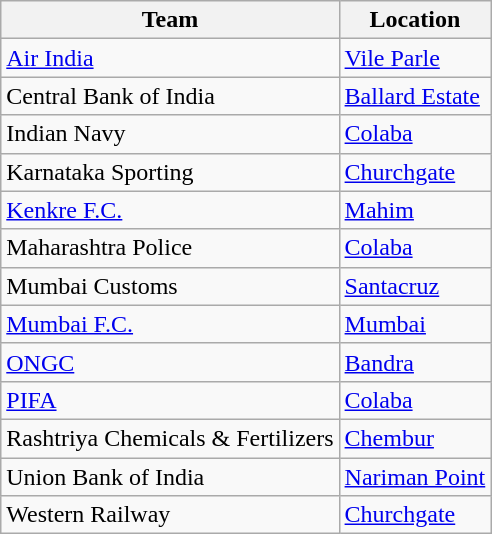<table class="wikitable sortable">
<tr>
<th>Team</th>
<th>Location</th>
</tr>
<tr>
<td><a href='#'>Air India</a></td>
<td><a href='#'>Vile Parle</a></td>
</tr>
<tr>
<td>Central Bank of India</td>
<td><a href='#'>Ballard Estate</a></td>
</tr>
<tr>
<td>Indian Navy</td>
<td><a href='#'>Colaba</a></td>
</tr>
<tr>
<td>Karnataka Sporting</td>
<td><a href='#'>Churchgate</a></td>
</tr>
<tr>
<td><a href='#'>Kenkre F.C.</a></td>
<td><a href='#'>Mahim</a></td>
</tr>
<tr>
<td>Maharashtra Police</td>
<td><a href='#'>Colaba</a></td>
</tr>
<tr>
<td>Mumbai Customs</td>
<td><a href='#'>Santacruz</a></td>
</tr>
<tr>
<td><a href='#'>Mumbai F.C.</a></td>
<td><a href='#'>Mumbai</a></td>
</tr>
<tr>
<td><a href='#'>ONGC</a></td>
<td><a href='#'>Bandra</a></td>
</tr>
<tr>
<td><a href='#'>PIFA</a></td>
<td><a href='#'>Colaba</a></td>
</tr>
<tr>
<td>Rashtriya Chemicals & Fertilizers</td>
<td><a href='#'>Chembur</a></td>
</tr>
<tr>
<td>Union Bank of India</td>
<td><a href='#'>Nariman Point</a></td>
</tr>
<tr>
<td>Western Railway</td>
<td><a href='#'>Churchgate</a></td>
</tr>
</table>
